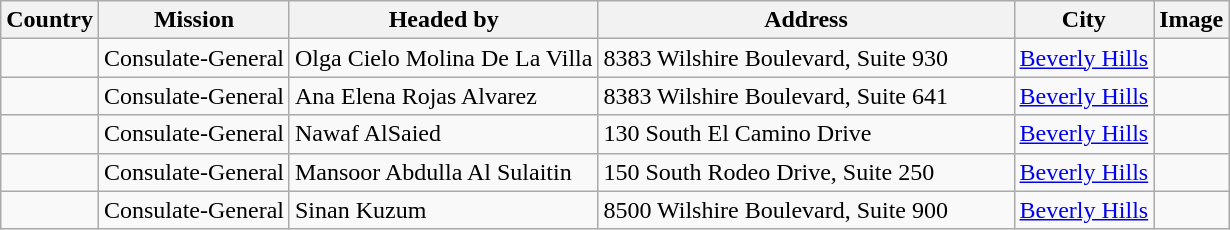<table class="wikitable sortable">
<tr>
<th>Country</th>
<th>Mission</th>
<th>Headed by</th>
<th width=270px>Address</th>
<th>City</th>
<th>Image</th>
</tr>
<tr>
<td></td>
<td>Consulate-General</td>
<td>Olga Cielo Molina De La Villa</td>
<td>8383 Wilshire Boulevard, Suite 930</td>
<td><a href='#'>Beverly Hills</a></td>
<td></td>
</tr>
<tr>
<td></td>
<td>Consulate-General</td>
<td>Ana Elena Rojas Alvarez</td>
<td>8383 Wilshire Boulevard, Suite 641</td>
<td><a href='#'>Beverly Hills</a></td>
<td></td>
</tr>
<tr>
<td></td>
<td>Consulate-General</td>
<td>Nawaf AlSaied</td>
<td>130 South El Camino Drive</td>
<td><a href='#'>Beverly Hills</a></td>
<td></td>
</tr>
<tr>
<td></td>
<td>Consulate-General</td>
<td>Mansoor Abdulla Al Sulaitin</td>
<td>150 South Rodeo Drive, Suite 250</td>
<td><a href='#'>Beverly Hills</a></td>
<td></td>
</tr>
<tr>
<td></td>
<td>Consulate-General</td>
<td>Sinan Kuzum</td>
<td>8500 Wilshire Boulevard, Suite 900</td>
<td><a href='#'>Beverly Hills</a></td>
<td></td>
</tr>
</table>
